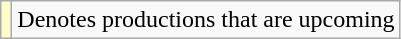<table class="wikitable">
<tr>
<td style="background:#FFFFCC;"></td>
<td>Denotes productions that are upcoming</td>
</tr>
</table>
